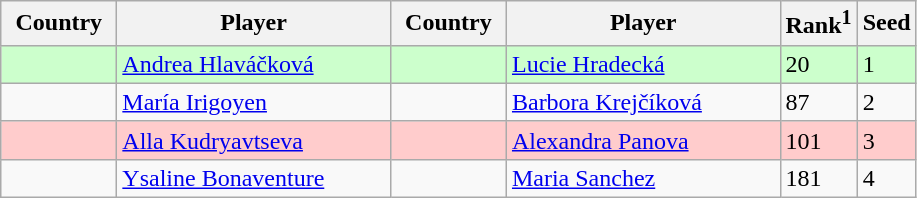<table class="sortable wikitable">
<tr>
<th style="width:70px;">Country</th>
<th style="width:175px;">Player</th>
<th style="width:70px;">Country</th>
<th style="width:175px;">Player</th>
<th>Rank<sup>1</sup></th>
<th>Seed</th>
</tr>
<tr style="background:#cfc;">
<td></td>
<td><a href='#'>Andrea Hlaváčková</a></td>
<td></td>
<td><a href='#'>Lucie Hradecká</a></td>
<td>20</td>
<td>1</td>
</tr>
<tr>
<td></td>
<td><a href='#'>María Irigoyen</a></td>
<td></td>
<td><a href='#'>Barbora Krejčíková</a></td>
<td>87</td>
<td>2</td>
</tr>
<tr style="background:#fcc;">
<td></td>
<td><a href='#'>Alla Kudryavtseva</a></td>
<td></td>
<td><a href='#'>Alexandra Panova</a></td>
<td>101</td>
<td>3</td>
</tr>
<tr>
<td></td>
<td><a href='#'>Ysaline Bonaventure</a></td>
<td></td>
<td><a href='#'>Maria Sanchez</a></td>
<td>181</td>
<td>4</td>
</tr>
</table>
